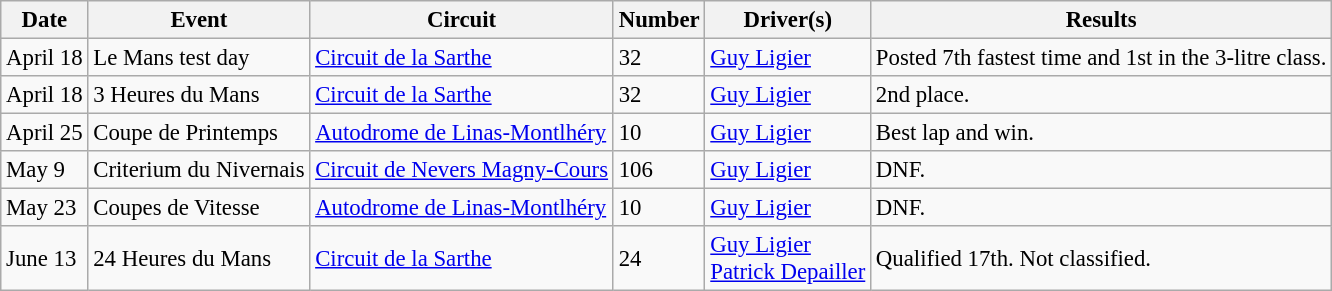<table class="wikitable" style="text-align:left; font-size:95%">
<tr>
<th>Date</th>
<th>Event</th>
<th>Circuit</th>
<th>Number</th>
<th>Driver(s)</th>
<th>Results</th>
</tr>
<tr>
<td>April 18</td>
<td>Le Mans test day</td>
<td><a href='#'>Circuit de la Sarthe</a></td>
<td>32</td>
<td> <a href='#'>Guy Ligier</a></td>
<td>Posted 7th fastest time and 1st in the 3-litre class.</td>
</tr>
<tr>
<td>April 18</td>
<td>3 Heures du Mans</td>
<td><a href='#'>Circuit de la Sarthe</a></td>
<td>32</td>
<td> <a href='#'>Guy Ligier</a></td>
<td>2nd place.</td>
</tr>
<tr>
<td>April 25</td>
<td>Coupe de Printemps</td>
<td><a href='#'>Autodrome de Linas-Montlhéry</a></td>
<td>10</td>
<td> <a href='#'>Guy Ligier</a></td>
<td>Best lap and win.</td>
</tr>
<tr>
<td>May 9</td>
<td>Criterium du Nivernais</td>
<td><a href='#'>Circuit de Nevers Magny-Cours</a></td>
<td>106</td>
<td> <a href='#'>Guy Ligier</a></td>
<td>DNF.</td>
</tr>
<tr>
<td>May 23</td>
<td>Coupes de Vitesse</td>
<td><a href='#'>Autodrome de Linas-Montlhéry</a></td>
<td>10</td>
<td> <a href='#'>Guy Ligier</a></td>
<td>DNF.</td>
</tr>
<tr>
<td>June 13</td>
<td>24 Heures du Mans</td>
<td><a href='#'>Circuit de la Sarthe</a></td>
<td>24</td>
<td> <a href='#'>Guy Ligier</a><br> <a href='#'>Patrick Depailler</a></td>
<td>Qualified 17th. Not classified.</td>
</tr>
</table>
